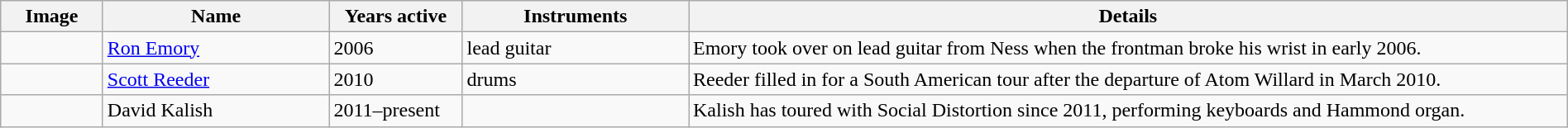<table class="wikitable" border="1" width=100%>
<tr>
<th width="75">Image</th>
<th width="175">Name</th>
<th width="100">Years active</th>
<th width="175">Instruments</th>
<th>Details</th>
</tr>
<tr>
<td></td>
<td><a href='#'>Ron Emory</a></td>
<td>2006</td>
<td>lead guitar</td>
<td>Emory took over on lead guitar from Ness when the frontman broke his wrist in early 2006.</td>
</tr>
<tr>
<td></td>
<td><a href='#'>Scott Reeder</a></td>
<td>2010</td>
<td>drums</td>
<td>Reeder filled in for a South American tour after the departure of Atom Willard in March 2010.</td>
</tr>
<tr>
<td></td>
<td>David Kalish</td>
<td>2011–present</td>
<td></td>
<td>Kalish has toured with Social Distortion since 2011, performing keyboards and Hammond organ.</td>
</tr>
</table>
